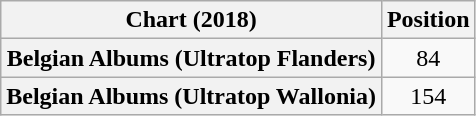<table class="wikitable sortable plainrowheaders" style="text-align:center">
<tr>
<th scope="col">Chart (2018)</th>
<th scope="col">Position</th>
</tr>
<tr>
<th scope="row">Belgian Albums (Ultratop Flanders)</th>
<td>84</td>
</tr>
<tr>
<th scope="row">Belgian Albums (Ultratop Wallonia)</th>
<td>154</td>
</tr>
</table>
